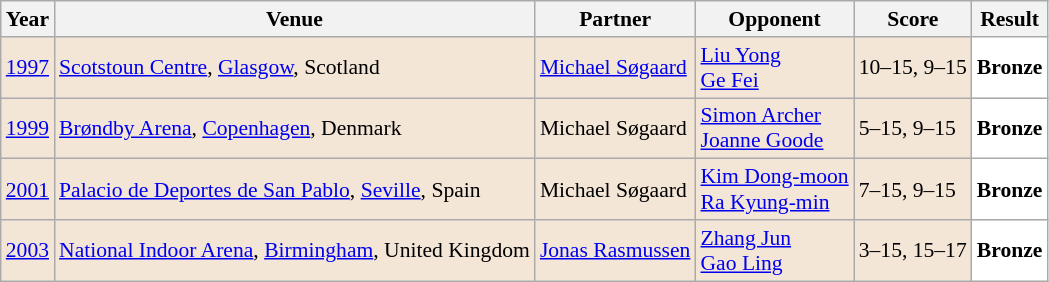<table class="sortable wikitable" style="font-size: 90%;">
<tr>
<th>Year</th>
<th>Venue</th>
<th>Partner</th>
<th>Opponent</th>
<th>Score</th>
<th>Result</th>
</tr>
<tr style="background:#F3E6D7">
<td align="center"><a href='#'>1997</a></td>
<td align="left"><a href='#'>Scotstoun Centre</a>, <a href='#'>Glasgow</a>, Scotland</td>
<td align="left"> <a href='#'>Michael Søgaard</a></td>
<td align="left"> <a href='#'>Liu Yong</a> <br>  <a href='#'>Ge Fei</a></td>
<td align="left">10–15, 9–15</td>
<td style="text-align:left; background:white"> <strong>Bronze</strong></td>
</tr>
<tr style="background:#F3E6D7">
<td align="center"><a href='#'>1999</a></td>
<td align="left"><a href='#'>Brøndby Arena</a>, <a href='#'>Copenhagen</a>, Denmark</td>
<td align="left"> Michael Søgaard</td>
<td align="left"> <a href='#'>Simon Archer</a> <br>  <a href='#'>Joanne Goode</a></td>
<td align="left">5–15, 9–15</td>
<td style="text-align:left; background:white"> <strong>Bronze</strong></td>
</tr>
<tr style="background:#F3E6D7">
<td align="center"><a href='#'>2001</a></td>
<td align="left"><a href='#'>Palacio de Deportes de San Pablo</a>, <a href='#'>Seville</a>, Spain</td>
<td align="left"> Michael Søgaard</td>
<td align="left"> <a href='#'>Kim Dong-moon</a> <br>  <a href='#'>Ra Kyung-min</a></td>
<td align="left">7–15, 9–15</td>
<td style="text-align:left; background:white"> <strong>Bronze</strong></td>
</tr>
<tr style="background:#F3E6D7">
<td align="center"><a href='#'>2003</a></td>
<td align="left"><a href='#'>National Indoor Arena</a>, <a href='#'>Birmingham</a>, United Kingdom</td>
<td align="left"> <a href='#'>Jonas Rasmussen</a></td>
<td align="left"> <a href='#'>Zhang Jun</a> <br>  <a href='#'>Gao Ling</a></td>
<td align="left">3–15, 15–17</td>
<td style="text-align:left; background:white"> <strong>Bronze</strong></td>
</tr>
</table>
